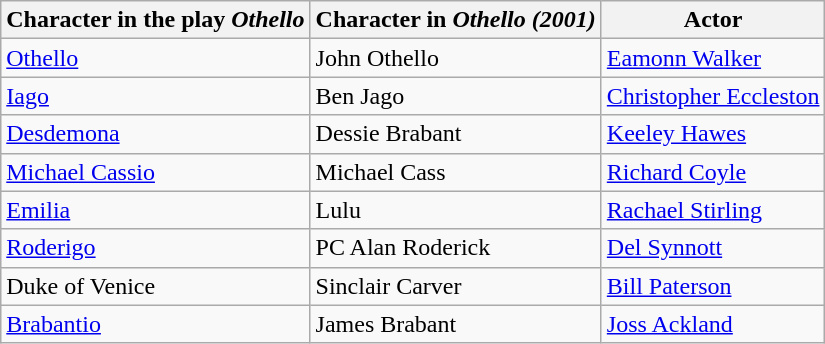<table class="wikitable">
<tr>
<th>Character in the play <em>Othello</em></th>
<th>Character in <em>Othello (2001)</em></th>
<th>Actor</th>
</tr>
<tr>
<td><a href='#'>Othello</a></td>
<td>John Othello</td>
<td><a href='#'>Eamonn Walker</a></td>
</tr>
<tr>
<td><a href='#'>Iago</a></td>
<td>Ben Jago</td>
<td><a href='#'>Christopher Eccleston</a></td>
</tr>
<tr>
<td><a href='#'>Desdemona</a></td>
<td>Dessie Brabant</td>
<td><a href='#'>Keeley Hawes</a></td>
</tr>
<tr>
<td><a href='#'>Michael Cassio</a></td>
<td>Michael Cass</td>
<td><a href='#'>Richard Coyle</a></td>
</tr>
<tr>
<td><a href='#'>Emilia</a></td>
<td>Lulu</td>
<td><a href='#'>Rachael Stirling</a></td>
</tr>
<tr>
<td><a href='#'>Roderigo</a></td>
<td>PC Alan Roderick</td>
<td><a href='#'>Del Synnott</a></td>
</tr>
<tr>
<td>Duke of Venice</td>
<td>Sinclair Carver</td>
<td><a href='#'>Bill Paterson</a></td>
</tr>
<tr>
<td><a href='#'>Brabantio</a></td>
<td>James Brabant</td>
<td><a href='#'>Joss Ackland</a></td>
</tr>
</table>
